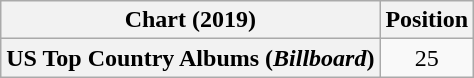<table class="wikitable plainrowheaders" style="text-align:center;">
<tr>
<th>Chart (2019)</th>
<th>Position</th>
</tr>
<tr>
<th scope="row">US Top Country Albums (<em>Billboard</em>)</th>
<td>25</td>
</tr>
</table>
